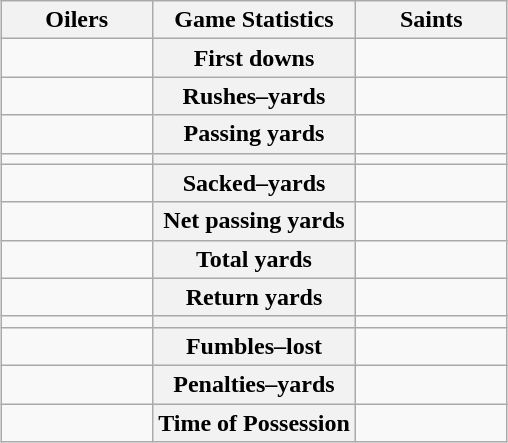<table class="wikitable" style="margin: 1em auto 1em auto">
<tr>
<th style="width:30%;">Oilers</th>
<th style="width:40%;">Game Statistics</th>
<th style="width:30%;">Saints</th>
</tr>
<tr>
<td style="text-align:right;"></td>
<th>First downs</th>
<td></td>
</tr>
<tr>
<td style="text-align:right;"></td>
<th>Rushes–yards</th>
<td></td>
</tr>
<tr>
<td style="text-align:right;"></td>
<th>Passing yards</th>
<td></td>
</tr>
<tr>
<td style="text-align:right;"></td>
<th></th>
<td></td>
</tr>
<tr>
<td style="text-align:right;"></td>
<th>Sacked–yards</th>
<td></td>
</tr>
<tr>
<td style="text-align:right;"></td>
<th>Net passing yards</th>
<td></td>
</tr>
<tr>
<td style="text-align:right;"></td>
<th>Total yards</th>
<td></td>
</tr>
<tr>
<td style="text-align:right;"></td>
<th>Return yards</th>
<td></td>
</tr>
<tr>
<td style="text-align:right;"></td>
<th></th>
<td></td>
</tr>
<tr>
<td style="text-align:right;"></td>
<th>Fumbles–lost</th>
<td></td>
</tr>
<tr>
<td style="text-align:right;"></td>
<th>Penalties–yards</th>
<td></td>
</tr>
<tr>
<td style="text-align:right;"></td>
<th>Time of Possession</th>
<td></td>
</tr>
</table>
